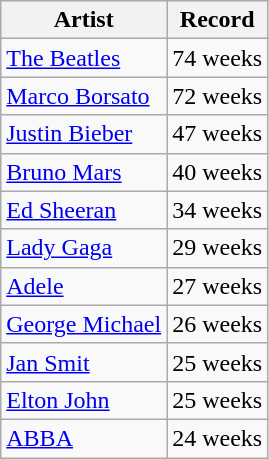<table class="wikitable sortable" style="text-align:center;">
<tr>
<th>Artist</th>
<th>Record </th>
</tr>
<tr>
<td align="left"> <a href='#'>The Beatles</a></td>
<td>74 weeks</td>
</tr>
<tr>
<td align="left"> <a href='#'>Marco Borsato</a></td>
<td>72 weeks</td>
</tr>
<tr>
<td align="left"> <a href='#'>Justin Bieber</a></td>
<td>47 weeks</td>
</tr>
<tr>
<td align="left"> <a href='#'>Bruno Mars</a></td>
<td>40 weeks</td>
</tr>
<tr>
<td align="left"> <a href='#'>Ed Sheeran</a></td>
<td>34 weeks</td>
</tr>
<tr>
<td align="left"> <a href='#'>Lady Gaga</a></td>
<td>29 weeks</td>
</tr>
<tr>
<td align="left"> <a href='#'>Adele</a></td>
<td>27 weeks</td>
</tr>
<tr>
<td align="left"> <a href='#'>George Michael</a></td>
<td>26 weeks</td>
</tr>
<tr>
<td align="left"> <a href='#'>Jan Smit</a></td>
<td>25 weeks</td>
</tr>
<tr>
<td align="left"> <a href='#'>Elton John</a></td>
<td>25 weeks</td>
</tr>
<tr>
<td align="left"> <a href='#'>ABBA</a></td>
<td>24 weeks<br></td>
</tr>
</table>
